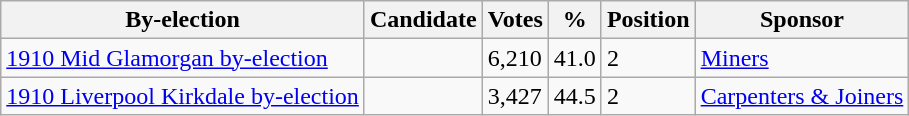<table class="wikitable sortable">
<tr>
<th>By-election</th>
<th>Candidate</th>
<th>Votes</th>
<th>%</th>
<th>Position</th>
<th>Sponsor</th>
</tr>
<tr>
<td><a href='#'>1910 Mid Glamorgan by-election</a></td>
<td></td>
<td>6,210</td>
<td>41.0</td>
<td>2</td>
<td><a href='#'>Miners</a></td>
</tr>
<tr>
<td><a href='#'>1910 Liverpool Kirkdale by-election</a></td>
<td></td>
<td>3,427</td>
<td>44.5</td>
<td>2</td>
<td><a href='#'>Carpenters & Joiners</a></td>
</tr>
</table>
